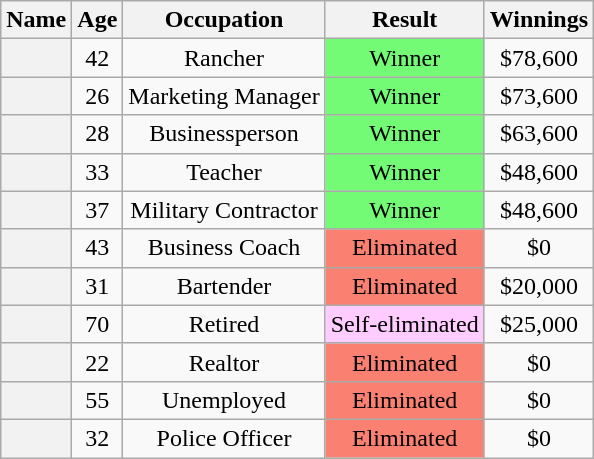<table class="wikitable sortable" style="text-align:center;">
<tr>
<th scope="col">Name</th>
<th scope="col">Age</th>
<th scope="col" class="unsortable">Occupation</th>
<th scope="col" class="unsortable">Result</th>
<th scope="col">Winnings</th>
</tr>
<tr>
<th scope="row"></th>
<td>42</td>
<td>Rancher</td>
<td bgcolor="#73FB76">Winner</td>
<td>$78,600</td>
</tr>
<tr>
<th scope="row"></th>
<td>26</td>
<td>Marketing Manager</td>
<td bgcolor="#73FB76">Winner</td>
<td>$73,600</td>
</tr>
<tr>
<th scope="row"></th>
<td>28</td>
<td>Businessperson</td>
<td bgcolor="#73FB76">Winner</td>
<td>$63,600</td>
</tr>
<tr>
<th scope="row"></th>
<td>33</td>
<td>Teacher</td>
<td bgcolor="#73FB76">Winner</td>
<td>$48,600</td>
</tr>
<tr>
<th scope="row"></th>
<td>37</td>
<td>Military Contractor</td>
<td bgcolor="#73FB76">Winner</td>
<td>$48,600</td>
</tr>
<tr>
<th scope="row"></th>
<td>43</td>
<td>Business Coach</td>
<td bgcolor="salmon">Eliminated</td>
<td>$0</td>
</tr>
<tr>
<th scope="row"></th>
<td>31</td>
<td>Bartender</td>
<td bgcolor="salmon">Eliminated</td>
<td>$20,000</td>
</tr>
<tr>
<th scope="row"></th>
<td>70</td>
<td>Retired</td>
<td bgcolor="#fcf">Self-eliminated</td>
<td>$25,000</td>
</tr>
<tr>
<th scope="row"></th>
<td>22</td>
<td>Realtor</td>
<td bgcolor="salmon">Eliminated</td>
<td>$0</td>
</tr>
<tr>
<th scope="row"></th>
<td>55</td>
<td>Unemployed</td>
<td bgcolor="salmon">Eliminated</td>
<td>$0</td>
</tr>
<tr>
<th scope="row"></th>
<td>32</td>
<td>Police Officer</td>
<td bgcolor="salmon">Eliminated</td>
<td>$0</td>
</tr>
</table>
